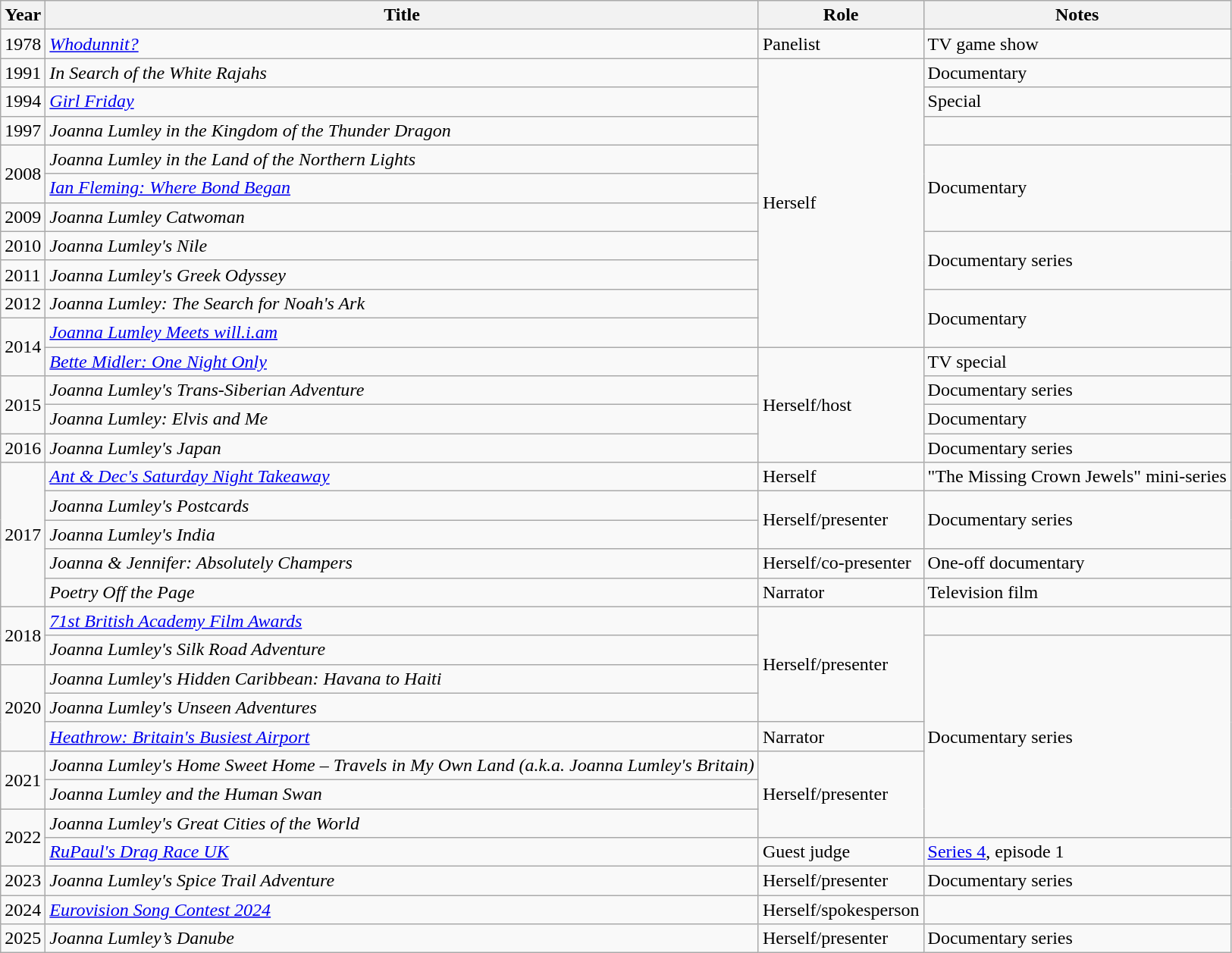<table class="wikitable sortable">
<tr>
<th>Year</th>
<th>Title</th>
<th>Role</th>
<th class="unsortable">Notes</th>
</tr>
<tr>
<td>1978</td>
<td><em><a href='#'>Whodunnit?</a></em></td>
<td>Panelist</td>
<td>TV game show</td>
</tr>
<tr>
<td>1991</td>
<td><em>In Search of the White Rajahs</em></td>
<td rowspan="10">Herself</td>
<td>Documentary</td>
</tr>
<tr>
<td>1994</td>
<td><em><a href='#'>Girl Friday</a></em></td>
<td>Special</td>
</tr>
<tr>
<td>1997</td>
<td><em>Joanna Lumley in the Kingdom of the Thunder Dragon</em></td>
<td></td>
</tr>
<tr>
<td rowspan=2>2008</td>
<td><em>Joanna Lumley in the Land of the Northern Lights</em></td>
<td rowspan="3">Documentary</td>
</tr>
<tr>
<td><em><a href='#'>Ian Fleming: Where Bond Began</a></em></td>
</tr>
<tr>
<td>2009</td>
<td><em>Joanna Lumley Catwoman</em></td>
</tr>
<tr>
<td>2010</td>
<td><em>Joanna Lumley's Nile</em></td>
<td rowspan="2">Documentary series</td>
</tr>
<tr>
<td>2011</td>
<td><em>Joanna Lumley's Greek Odyssey</em></td>
</tr>
<tr>
<td>2012</td>
<td><em>Joanna Lumley: The Search for Noah's Ark</em></td>
<td rowspan="2">Documentary</td>
</tr>
<tr>
<td rowspan=2>2014</td>
<td><em><a href='#'>Joanna Lumley Meets will.i.am</a></em></td>
</tr>
<tr>
<td><em><a href='#'>Bette Midler: One Night Only</a></em></td>
<td rowspan="4">Herself/host</td>
<td>TV special</td>
</tr>
<tr>
<td rowspan=2>2015</td>
<td><em>Joanna Lumley's Trans-Siberian Adventure</em></td>
<td>Documentary series</td>
</tr>
<tr>
<td><em>Joanna Lumley: Elvis and Me</em></td>
<td>Documentary</td>
</tr>
<tr>
<td>2016</td>
<td><em>Joanna Lumley's Japan</em></td>
<td>Documentary series</td>
</tr>
<tr>
<td rowspan=5>2017</td>
<td><em><a href='#'>Ant & Dec's Saturday Night Takeaway</a></em></td>
<td>Herself</td>
<td>"The Missing Crown Jewels" mini-series</td>
</tr>
<tr>
<td><em>Joanna Lumley's Postcards</em></td>
<td rowspan="2">Herself/presenter</td>
<td rowspan="2">Documentary series</td>
</tr>
<tr>
<td><em>Joanna Lumley's India</em></td>
</tr>
<tr>
<td><em>Joanna & Jennifer: Absolutely Champers</em></td>
<td>Herself/co-presenter</td>
<td>One-off documentary</td>
</tr>
<tr>
<td><em>Poetry Off the Page</em></td>
<td>Narrator</td>
<td>Television film</td>
</tr>
<tr>
<td rowspan=2>2018</td>
<td><em><a href='#'>71st British Academy Film Awards</a></em></td>
<td rowspan="4">Herself/presenter</td>
<td></td>
</tr>
<tr>
<td><em>Joanna Lumley's Silk Road Adventure</em></td>
<td rowspan="7">Documentary series</td>
</tr>
<tr>
<td rowspan="3">2020</td>
<td><em>Joanna Lumley's Hidden Caribbean: Havana to Haiti</em></td>
</tr>
<tr>
<td><em>Joanna Lumley's Unseen Adventures</em></td>
</tr>
<tr>
<td><em><a href='#'>Heathrow: Britain's Busiest Airport</a></em></td>
<td>Narrator</td>
</tr>
<tr>
<td rowspan="2">2021</td>
<td><em>Joanna Lumley's Home Sweet Home – Travels in My Own Land (a.k.a. Joanna Lumley's Britain)</em></td>
<td rowspan="3">Herself/presenter</td>
</tr>
<tr>
<td><em>Joanna Lumley and the Human Swan</em></td>
</tr>
<tr>
<td rowspan="2">2022</td>
<td><em>Joanna Lumley's Great Cities of the World</em></td>
</tr>
<tr>
<td><em><a href='#'>RuPaul's Drag Race UK</a></em></td>
<td>Guest judge</td>
<td><a href='#'>Series 4</a>, episode 1</td>
</tr>
<tr>
<td>2023</td>
<td><em>Joanna Lumley's Spice Trail Adventure</em></td>
<td>Herself/presenter</td>
<td>Documentary series</td>
</tr>
<tr>
<td>2024</td>
<td><em><a href='#'>Eurovision Song Contest 2024</a></em></td>
<td>Herself/spokesperson</td>
<td></td>
</tr>
<tr>
<td>2025</td>
<td><em>Joanna Lumley’s Danube </em></td>
<td>Herself/presenter</td>
<td>Documentary series</td>
</tr>
</table>
